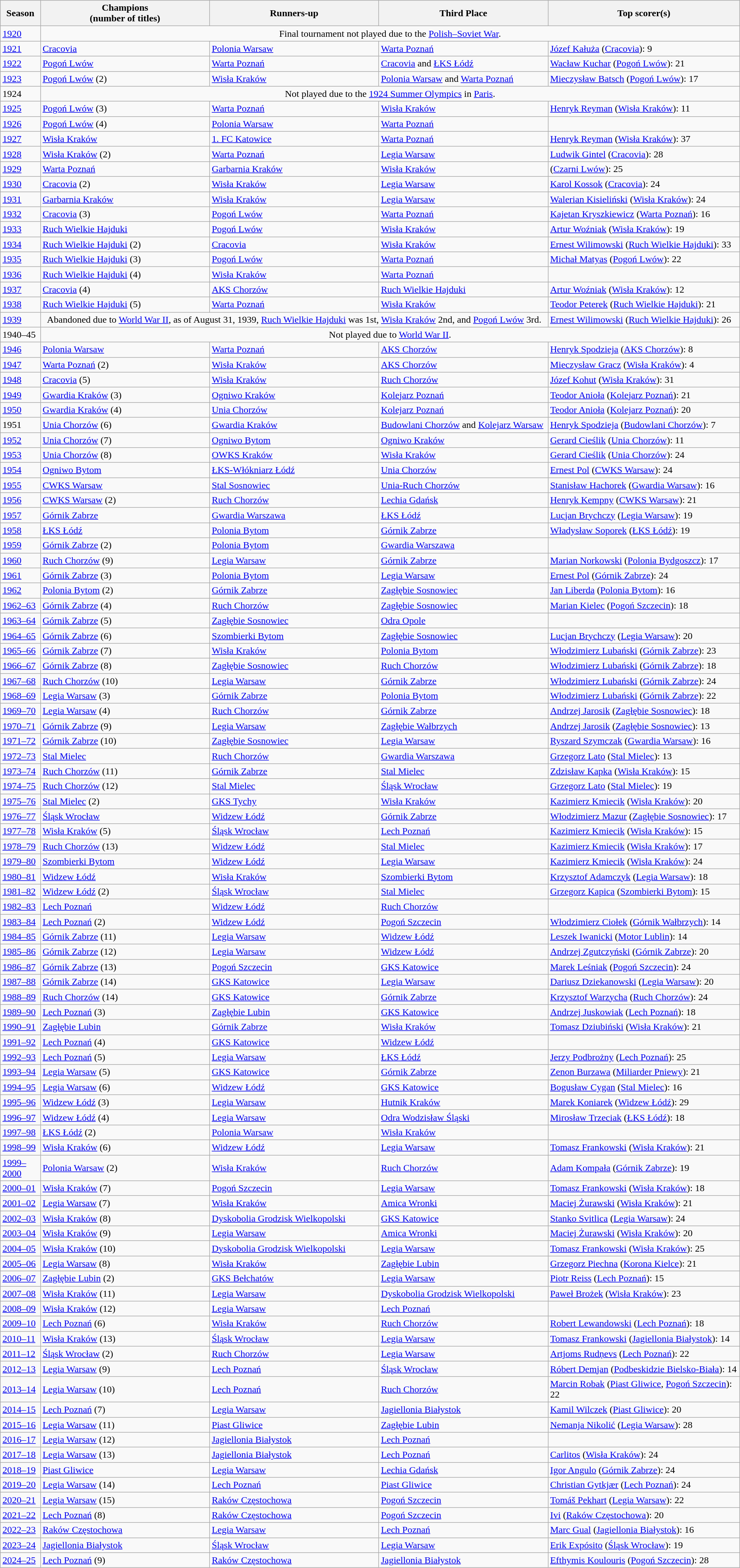<table class="wikitable plainrowheaders">
<tr>
<th width=2%>Season</th>
<th width=15%>Champions<br>(number of titles)</th>
<th width=15%>Runners-up</th>
<th width=15%>Third Place</th>
<th width=17%>Top scorer(s)</th>
</tr>
<tr>
<td><a href='#'>1920</a></td>
<td colspan="4" style="text-align:center;">Final tournament not played due to the <a href='#'>Polish–Soviet War</a>.</td>
</tr>
<tr>
<td><a href='#'>1921</a></td>
<td><a href='#'>Cracovia</a></td>
<td><a href='#'>Polonia Warsaw</a></td>
<td><a href='#'>Warta Poznań</a></td>
<td><a href='#'>Józef Kałuża</a> (<a href='#'>Cracovia</a>): 9</td>
</tr>
<tr>
<td><a href='#'>1922</a></td>
<td><a href='#'>Pogoń Lwów</a></td>
<td><a href='#'>Warta Poznań</a></td>
<td><a href='#'>Cracovia</a> and <a href='#'>ŁKS Łódź</a></td>
<td><a href='#'>Wacław Kuchar</a> (<a href='#'>Pogoń Lwów</a>): 21</td>
</tr>
<tr>
<td><a href='#'>1923</a></td>
<td><a href='#'>Pogoń Lwów</a> (2)</td>
<td><a href='#'>Wisła Kraków</a></td>
<td><a href='#'>Polonia Warsaw</a> and <a href='#'>Warta Poznań</a></td>
<td><a href='#'>Mieczysław Batsch</a> (<a href='#'>Pogoń Lwów</a>): 17</td>
</tr>
<tr>
<td>1924</td>
<td colspan="4" style="text-align:center;">Not played due to the <a href='#'>1924 Summer Olympics</a> in <a href='#'>Paris</a>.</td>
</tr>
<tr>
<td><a href='#'>1925</a></td>
<td><a href='#'>Pogoń Lwów</a> (3)</td>
<td><a href='#'>Warta Poznań</a></td>
<td><a href='#'>Wisła Kraków</a></td>
<td><a href='#'>Henryk Reyman</a> (<a href='#'>Wisła Kraków</a>): 11</td>
</tr>
<tr>
<td><a href='#'>1926</a></td>
<td><a href='#'>Pogoń Lwów</a> (4)</td>
<td><a href='#'>Polonia Warsaw</a></td>
<td><a href='#'>Warta Poznań</a></td>
<td></td>
</tr>
<tr>
<td><a href='#'>1927</a></td>
<td><a href='#'>Wisła Kraków</a></td>
<td><a href='#'>1. FC Katowice</a></td>
<td><a href='#'>Warta Poznań</a></td>
<td><a href='#'>Henryk Reyman</a> (<a href='#'>Wisła Kraków</a>): 37</td>
</tr>
<tr>
<td><a href='#'>1928</a></td>
<td><a href='#'>Wisła Kraków</a> (2)</td>
<td><a href='#'>Warta Poznań</a></td>
<td><a href='#'>Legia Warsaw</a></td>
<td><a href='#'>Ludwik Gintel</a> (<a href='#'>Cracovia</a>): 28</td>
</tr>
<tr>
<td><a href='#'>1929</a></td>
<td><a href='#'>Warta Poznań</a></td>
<td><a href='#'>Garbarnia Kraków</a></td>
<td><a href='#'>Wisła Kraków</a></td>
<td> (<a href='#'>Czarni Lwów</a>): 25</td>
</tr>
<tr>
<td><a href='#'>1930</a></td>
<td><a href='#'>Cracovia</a> (2)</td>
<td><a href='#'>Wisła Kraków</a></td>
<td><a href='#'>Legia Warsaw</a></td>
<td><a href='#'>Karol Kossok</a> (<a href='#'>Cracovia</a>): 24</td>
</tr>
<tr>
<td><a href='#'>1931</a></td>
<td><a href='#'>Garbarnia Kraków</a></td>
<td><a href='#'>Wisła Kraków</a></td>
<td><a href='#'>Legia Warsaw</a></td>
<td><a href='#'>Walerian Kisieliński</a> (<a href='#'>Wisła Kraków</a>): 24</td>
</tr>
<tr>
<td><a href='#'>1932</a></td>
<td><a href='#'>Cracovia</a> (3)</td>
<td><a href='#'>Pogoń Lwów</a></td>
<td><a href='#'>Warta Poznań</a></td>
<td><a href='#'>Kajetan Kryszkiewicz</a> (<a href='#'>Warta Poznań</a>): 16</td>
</tr>
<tr>
<td><a href='#'>1933</a></td>
<td><a href='#'>Ruch Wielkie Hajduki</a></td>
<td><a href='#'>Pogoń Lwów</a></td>
<td><a href='#'>Wisła Kraków</a></td>
<td><a href='#'>Artur Woźniak</a> (<a href='#'>Wisła Kraków</a>): 19</td>
</tr>
<tr>
<td><a href='#'>1934</a></td>
<td><a href='#'>Ruch Wielkie Hajduki</a> (2)</td>
<td><a href='#'>Cracovia</a></td>
<td><a href='#'>Wisła Kraków</a></td>
<td><a href='#'>Ernest Wilimowski</a> (<a href='#'>Ruch Wielkie Hajduki</a>): 33</td>
</tr>
<tr>
<td><a href='#'>1935</a></td>
<td><a href='#'>Ruch Wielkie Hajduki</a> (3)</td>
<td><a href='#'>Pogoń Lwów</a></td>
<td><a href='#'>Warta Poznań</a></td>
<td><a href='#'>Michał Matyas</a> (<a href='#'>Pogoń Lwów</a>): 22</td>
</tr>
<tr>
<td><a href='#'>1936</a></td>
<td><a href='#'>Ruch Wielkie Hajduki</a> (4)</td>
<td><a href='#'>Wisła Kraków</a></td>
<td><a href='#'>Warta Poznań</a></td>
<td></td>
</tr>
<tr>
<td><a href='#'>1937</a></td>
<td><a href='#'>Cracovia</a> (4)</td>
<td><a href='#'>AKS Chorzów</a></td>
<td><a href='#'>Ruch Wielkie Hajduki</a></td>
<td><a href='#'>Artur Woźniak</a> (<a href='#'>Wisła Kraków</a>): 12</td>
</tr>
<tr>
<td><a href='#'>1938</a></td>
<td><a href='#'>Ruch Wielkie Hajduki</a> (5)</td>
<td><a href='#'>Warta Poznań</a></td>
<td><a href='#'>Wisła Kraków</a></td>
<td><a href='#'>Teodor Peterek</a> (<a href='#'>Ruch Wielkie Hajduki</a>): 21</td>
</tr>
<tr>
<td><a href='#'>1939</a></td>
<td colspan="3" style="text-align:center;">Abandoned due to <a href='#'>World War II</a>, as of August 31, 1939, <a href='#'>Ruch Wielkie Hajduki</a> was 1st, <a href='#'>Wisła Kraków</a> 2nd, and <a href='#'>Pogoń Lwów</a> 3rd.</td>
<td><a href='#'>Ernest Wilimowski</a> (<a href='#'>Ruch Wielkie Hajduki</a>): 26</td>
</tr>
<tr>
<td>1940–45</td>
<td colspan="4" style="text-align:center;">Not played due to <a href='#'>World War II</a>.</td>
</tr>
<tr>
<td><a href='#'>1946</a></td>
<td><a href='#'>Polonia Warsaw</a></td>
<td><a href='#'>Warta Poznań</a></td>
<td><a href='#'>AKS Chorzów</a></td>
<td><a href='#'>Henryk Spodzieja</a> (<a href='#'>AKS Chorzów</a>): 8</td>
</tr>
<tr>
<td><a href='#'>1947</a></td>
<td><a href='#'>Warta Poznań</a> (2)</td>
<td><a href='#'>Wisła Kraków</a></td>
<td><a href='#'>AKS Chorzów</a></td>
<td><a href='#'>Mieczysław Gracz</a> (<a href='#'>Wisła Kraków</a>): 4</td>
</tr>
<tr>
<td><a href='#'>1948</a></td>
<td><a href='#'>Cracovia</a> (5)</td>
<td><a href='#'>Wisła Kraków</a></td>
<td><a href='#'>Ruch Chorzów</a></td>
<td><a href='#'>Józef Kohut</a> (<a href='#'>Wisła Kraków</a>): 31</td>
</tr>
<tr>
<td><a href='#'>1949</a></td>
<td><a href='#'>Gwardia Kraków</a> (3)</td>
<td><a href='#'>Ogniwo Kraków</a></td>
<td><a href='#'>Kolejarz Poznań</a></td>
<td><a href='#'>Teodor Anioła</a> (<a href='#'>Kolejarz Poznań</a>): 21</td>
</tr>
<tr>
<td><a href='#'>1950</a></td>
<td><a href='#'>Gwardia Kraków</a> (4)</td>
<td><a href='#'>Unia Chorzów</a></td>
<td><a href='#'>Kolejarz Poznań</a></td>
<td><a href='#'>Teodor Anioła</a> (<a href='#'>Kolejarz Poznań</a>): 20</td>
</tr>
<tr>
<td>1951</td>
<td><a href='#'>Unia Chorzów</a> (6)</td>
<td><a href='#'>Gwardia Kraków</a></td>
<td><a href='#'>Budowlani Chorzów</a> and <a href='#'>Kolejarz Warsaw</a></td>
<td><a href='#'>Henryk Spodzieja</a> (<a href='#'>Budowlani Chorzów</a>): 7</td>
</tr>
<tr>
<td><a href='#'>1952</a></td>
<td><a href='#'>Unia Chorzów</a> (7)</td>
<td><a href='#'>Ogniwo Bytom</a></td>
<td><a href='#'>Ogniwo Kraków</a></td>
<td><a href='#'>Gerard Cieślik</a> (<a href='#'>Unia Chorzów</a>): 11</td>
</tr>
<tr>
<td><a href='#'>1953</a></td>
<td><a href='#'>Unia Chorzów</a> (8)</td>
<td><a href='#'>OWKS Kraków</a></td>
<td><a href='#'>Wisła Kraków</a></td>
<td><a href='#'>Gerard Cieślik</a> (<a href='#'>Unia Chorzów</a>): 24</td>
</tr>
<tr>
<td><a href='#'>1954</a></td>
<td><a href='#'>Ogniwo Bytom</a></td>
<td><a href='#'>ŁKS-Włókniarz Łódź</a></td>
<td><a href='#'>Unia Chorzów</a></td>
<td><a href='#'>Ernest Pol</a> (<a href='#'>CWKS Warsaw</a>): 24</td>
</tr>
<tr>
<td><a href='#'>1955</a></td>
<td><a href='#'>CWKS Warsaw</a></td>
<td><a href='#'>Stal Sosnowiec</a></td>
<td><a href='#'>Unia-Ruch Chorzów</a></td>
<td><a href='#'>Stanisław Hachorek</a> (<a href='#'>Gwardia Warsaw</a>): 16</td>
</tr>
<tr>
<td><a href='#'>1956</a></td>
<td><a href='#'>CWKS Warsaw</a> (2)</td>
<td><a href='#'>Ruch Chorzów</a></td>
<td><a href='#'>Lechia Gdańsk</a></td>
<td><a href='#'>Henryk Kempny</a> (<a href='#'>CWKS Warsaw</a>): 21</td>
</tr>
<tr>
<td><a href='#'>1957</a></td>
<td><a href='#'>Górnik Zabrze</a></td>
<td><a href='#'>Gwardia Warszawa</a></td>
<td><a href='#'>ŁKS Łódź</a></td>
<td><a href='#'>Lucjan Brychczy</a> (<a href='#'>Legia Warsaw</a>): 19</td>
</tr>
<tr>
<td><a href='#'>1958</a></td>
<td><a href='#'>ŁKS Łódź</a></td>
<td><a href='#'>Polonia Bytom</a></td>
<td><a href='#'>Górnik Zabrze</a></td>
<td><a href='#'>Władysław Soporek</a> (<a href='#'>ŁKS Łódź</a>): 19</td>
</tr>
<tr>
<td><a href='#'>1959</a></td>
<td><a href='#'>Górnik Zabrze</a> (2)</td>
<td><a href='#'>Polonia Bytom</a></td>
<td><a href='#'>Gwardia Warszawa</a></td>
<td></td>
</tr>
<tr>
<td><a href='#'>1960</a></td>
<td><a href='#'>Ruch Chorzów</a> (9)</td>
<td><a href='#'>Legia Warsaw</a></td>
<td><a href='#'>Górnik Zabrze</a></td>
<td><a href='#'>Marian Norkowski</a> (<a href='#'>Polonia Bydgoszcz</a>): 17</td>
</tr>
<tr>
<td><a href='#'>1961</a></td>
<td><a href='#'>Górnik Zabrze</a> (3)</td>
<td><a href='#'>Polonia Bytom</a></td>
<td><a href='#'>Legia Warsaw</a></td>
<td><a href='#'>Ernest Pol</a> (<a href='#'>Górnik Zabrze</a>): 24</td>
</tr>
<tr>
<td><a href='#'>1962</a></td>
<td><a href='#'>Polonia Bytom</a> (2)</td>
<td><a href='#'>Górnik Zabrze</a></td>
<td><a href='#'>Zagłębie Sosnowiec</a></td>
<td><a href='#'>Jan Liberda</a> (<a href='#'>Polonia Bytom</a>): 16</td>
</tr>
<tr>
<td><a href='#'>1962–63</a></td>
<td><a href='#'>Górnik Zabrze</a> (4)</td>
<td><a href='#'>Ruch Chorzów</a></td>
<td><a href='#'>Zagłębie Sosnowiec</a></td>
<td><a href='#'>Marian Kielec</a> (<a href='#'>Pogoń Szczecin</a>): 18</td>
</tr>
<tr>
<td><a href='#'>1963–64</a></td>
<td><a href='#'>Górnik Zabrze</a> (5)</td>
<td><a href='#'>Zagłębie Sosnowiec</a></td>
<td><a href='#'>Odra Opole</a></td>
<td></td>
</tr>
<tr>
<td><a href='#'>1964–65</a></td>
<td><a href='#'>Górnik Zabrze</a> (6)</td>
<td><a href='#'>Szombierki Bytom</a></td>
<td><a href='#'>Zagłębie Sosnowiec</a></td>
<td><a href='#'>Lucjan Brychczy</a> (<a href='#'>Legia Warsaw</a>): 20</td>
</tr>
<tr>
<td><a href='#'>1965–66</a></td>
<td><a href='#'>Górnik Zabrze</a> (7)</td>
<td><a href='#'>Wisła Kraków</a></td>
<td><a href='#'>Polonia Bytom</a></td>
<td><a href='#'>Włodzimierz Lubański</a> (<a href='#'>Górnik Zabrze</a>): 23</td>
</tr>
<tr>
<td><a href='#'>1966–67</a></td>
<td><a href='#'>Górnik Zabrze</a> (8)</td>
<td><a href='#'>Zagłębie Sosnowiec</a></td>
<td><a href='#'>Ruch Chorzów</a></td>
<td><a href='#'>Włodzimierz Lubański</a> (<a href='#'>Górnik Zabrze</a>): 18</td>
</tr>
<tr>
<td><a href='#'>1967–68</a></td>
<td><a href='#'>Ruch Chorzów</a> (10)</td>
<td><a href='#'>Legia Warsaw</a></td>
<td><a href='#'>Górnik Zabrze</a></td>
<td><a href='#'>Włodzimierz Lubański</a> (<a href='#'>Górnik Zabrze</a>): 24</td>
</tr>
<tr>
<td><a href='#'>1968–69</a></td>
<td><a href='#'>Legia Warsaw</a> (3)</td>
<td><a href='#'>Górnik Zabrze</a></td>
<td><a href='#'>Polonia Bytom</a></td>
<td><a href='#'>Włodzimierz Lubański</a> (<a href='#'>Górnik Zabrze</a>): 22</td>
</tr>
<tr>
<td><a href='#'>1969–70</a></td>
<td><a href='#'>Legia Warsaw</a> (4)</td>
<td><a href='#'>Ruch Chorzów</a></td>
<td><a href='#'>Górnik Zabrze</a></td>
<td><a href='#'>Andrzej Jarosik</a> (<a href='#'>Zagłębie Sosnowiec</a>): 18</td>
</tr>
<tr>
<td><a href='#'>1970–71</a></td>
<td><a href='#'>Górnik Zabrze</a> (9)</td>
<td><a href='#'>Legia Warsaw</a></td>
<td><a href='#'>Zagłębie Wałbrzych</a></td>
<td><a href='#'>Andrzej Jarosik</a> (<a href='#'>Zagłębie Sosnowiec</a>): 13</td>
</tr>
<tr>
<td><a href='#'>1971–72</a></td>
<td><a href='#'>Górnik Zabrze</a> (10)</td>
<td><a href='#'>Zagłębie Sosnowiec</a></td>
<td><a href='#'>Legia Warsaw</a></td>
<td><a href='#'>Ryszard Szymczak</a> (<a href='#'>Gwardia Warsaw</a>): 16</td>
</tr>
<tr>
<td><a href='#'>1972–73</a></td>
<td><a href='#'>Stal Mielec</a></td>
<td><a href='#'>Ruch Chorzów</a></td>
<td><a href='#'>Gwardia Warszawa</a></td>
<td><a href='#'>Grzegorz Lato</a> (<a href='#'>Stal Mielec</a>): 13</td>
</tr>
<tr>
<td><a href='#'>1973–74</a></td>
<td><a href='#'>Ruch Chorzów</a> (11)</td>
<td><a href='#'>Górnik Zabrze</a></td>
<td><a href='#'>Stal Mielec</a></td>
<td><a href='#'>Zdzisław Kapka</a> (<a href='#'>Wisła Kraków</a>): 15</td>
</tr>
<tr>
<td><a href='#'>1974–75</a></td>
<td><a href='#'>Ruch Chorzów</a> (12)</td>
<td><a href='#'>Stal Mielec</a></td>
<td><a href='#'>Śląsk Wrocław</a></td>
<td><a href='#'>Grzegorz Lato</a> (<a href='#'>Stal Mielec</a>): 19</td>
</tr>
<tr>
<td><a href='#'>1975–76</a></td>
<td><a href='#'>Stal Mielec</a> (2)</td>
<td><a href='#'>GKS Tychy</a></td>
<td><a href='#'>Wisła Kraków</a></td>
<td><a href='#'>Kazimierz Kmiecik</a> (<a href='#'>Wisła Kraków</a>): 20</td>
</tr>
<tr>
<td><a href='#'>1976–77</a></td>
<td><a href='#'>Śląsk Wrocław</a></td>
<td><a href='#'>Widzew Łódź</a></td>
<td><a href='#'>Górnik Zabrze</a></td>
<td><a href='#'>Włodzimierz Mazur</a> (<a href='#'>Zagłębie Sosnowiec</a>): 17</td>
</tr>
<tr>
<td><a href='#'>1977–78</a></td>
<td><a href='#'>Wisła Kraków</a> (5)</td>
<td><a href='#'>Śląsk Wrocław</a></td>
<td><a href='#'>Lech Poznań</a></td>
<td><a href='#'>Kazimierz Kmiecik</a> (<a href='#'>Wisła Kraków</a>): 15</td>
</tr>
<tr>
<td><a href='#'>1978–79</a></td>
<td><a href='#'>Ruch Chorzów</a> (13)</td>
<td><a href='#'>Widzew Łódź</a></td>
<td><a href='#'>Stal Mielec</a></td>
<td><a href='#'>Kazimierz Kmiecik</a> (<a href='#'>Wisła Kraków</a>): 17</td>
</tr>
<tr>
<td><a href='#'>1979–80</a></td>
<td><a href='#'>Szombierki Bytom</a></td>
<td><a href='#'>Widzew Łódź</a></td>
<td><a href='#'>Legia Warsaw</a></td>
<td><a href='#'>Kazimierz Kmiecik</a> (<a href='#'>Wisła Kraków</a>): 24</td>
</tr>
<tr>
<td><a href='#'>1980–81</a></td>
<td><a href='#'>Widzew Łódź</a></td>
<td><a href='#'>Wisła Kraków</a></td>
<td><a href='#'>Szombierki Bytom</a></td>
<td><a href='#'>Krzysztof Adamczyk</a> (<a href='#'>Legia Warsaw</a>): 18</td>
</tr>
<tr>
<td><a href='#'>1981–82</a></td>
<td><a href='#'>Widzew Łódź</a> (2)</td>
<td><a href='#'>Śląsk Wrocław</a></td>
<td><a href='#'>Stal Mielec</a></td>
<td><a href='#'>Grzegorz Kapica</a> (<a href='#'>Szombierki Bytom</a>): 15</td>
</tr>
<tr>
<td><a href='#'>1982–83</a></td>
<td><a href='#'>Lech Poznań</a></td>
<td><a href='#'>Widzew Łódź</a></td>
<td><a href='#'>Ruch Chorzów</a></td>
<td></td>
</tr>
<tr>
<td><a href='#'>1983–84</a></td>
<td><a href='#'>Lech Poznań</a> (2)</td>
<td><a href='#'>Widzew Łódź</a></td>
<td><a href='#'>Pogoń Szczecin</a></td>
<td><a href='#'>Włodzimierz Ciołek</a> (<a href='#'>Górnik Wałbrzych</a>): 14</td>
</tr>
<tr>
<td><a href='#'>1984–85</a></td>
<td><a href='#'>Górnik Zabrze</a> (11)</td>
<td><a href='#'>Legia Warsaw</a></td>
<td><a href='#'>Widzew Łódź</a></td>
<td><a href='#'>Leszek Iwanicki</a> (<a href='#'>Motor Lublin</a>): 14</td>
</tr>
<tr>
<td><a href='#'>1985–86</a></td>
<td><a href='#'>Górnik Zabrze</a> (12)</td>
<td><a href='#'>Legia Warsaw</a></td>
<td><a href='#'>Widzew Łódź</a></td>
<td><a href='#'>Andrzej Zgutczyński</a> (<a href='#'>Górnik Zabrze</a>): 20</td>
</tr>
<tr>
<td><a href='#'>1986–87</a></td>
<td><a href='#'>Górnik Zabrze</a> (13)</td>
<td><a href='#'>Pogoń Szczecin</a></td>
<td><a href='#'>GKS Katowice</a></td>
<td><a href='#'>Marek Leśniak</a> (<a href='#'>Pogoń Szczecin</a>): 24</td>
</tr>
<tr>
<td><a href='#'>1987–88</a></td>
<td><a href='#'>Górnik Zabrze</a> (14)</td>
<td><a href='#'>GKS Katowice</a></td>
<td><a href='#'>Legia Warsaw</a></td>
<td><a href='#'>Dariusz Dziekanowski</a> (<a href='#'>Legia Warsaw</a>): 20</td>
</tr>
<tr>
<td><a href='#'>1988–89</a></td>
<td><a href='#'>Ruch Chorzów</a> (14)</td>
<td><a href='#'>GKS Katowice</a></td>
<td><a href='#'>Górnik Zabrze</a></td>
<td><a href='#'>Krzysztof Warzycha</a> (<a href='#'>Ruch Chorzów</a>): 24</td>
</tr>
<tr>
<td><a href='#'>1989–90</a></td>
<td><a href='#'>Lech Poznań</a> (3)</td>
<td><a href='#'>Zagłębie Lubin</a></td>
<td><a href='#'>GKS Katowice</a></td>
<td><a href='#'>Andrzej Juskowiak</a> (<a href='#'>Lech Poznań</a>): 18</td>
</tr>
<tr>
<td><a href='#'>1990–91</a></td>
<td><a href='#'>Zagłębie Lubin</a></td>
<td><a href='#'>Górnik Zabrze</a></td>
<td><a href='#'>Wisła Kraków</a></td>
<td><a href='#'>Tomasz Dziubiński</a> (<a href='#'>Wisła Kraków</a>): 21</td>
</tr>
<tr>
<td><a href='#'>1991–92</a></td>
<td><a href='#'>Lech Poznań</a> (4)</td>
<td><a href='#'>GKS Katowice</a></td>
<td><a href='#'>Widzew Łódź</a></td>
<td></td>
</tr>
<tr>
<td><a href='#'>1992–93</a></td>
<td><a href='#'>Lech Poznań</a> (5)</td>
<td><a href='#'>Legia Warsaw</a></td>
<td><a href='#'>ŁKS Łódź</a></td>
<td><a href='#'>Jerzy Podbrożny</a> (<a href='#'>Lech Poznań</a>): 25</td>
</tr>
<tr>
<td><a href='#'>1993–94</a></td>
<td><a href='#'>Legia Warsaw</a> (5)</td>
<td><a href='#'>GKS Katowice</a></td>
<td><a href='#'>Górnik Zabrze</a></td>
<td><a href='#'>Zenon Burzawa</a> (<a href='#'>Miliarder Pniewy</a>): 21</td>
</tr>
<tr>
<td><a href='#'>1994–95</a></td>
<td><a href='#'>Legia Warsaw</a> (6)</td>
<td><a href='#'>Widzew Łódź</a></td>
<td><a href='#'>GKS Katowice</a></td>
<td><a href='#'>Bogusław Cygan</a> (<a href='#'>Stal Mielec</a>): 16</td>
</tr>
<tr>
<td><a href='#'>1995–96</a></td>
<td><a href='#'>Widzew Łódź</a> (3)</td>
<td><a href='#'>Legia Warsaw</a></td>
<td><a href='#'>Hutnik Kraków</a></td>
<td><a href='#'>Marek Koniarek</a> (<a href='#'>Widzew Łódź</a>): 29</td>
</tr>
<tr>
<td><a href='#'>1996–97</a></td>
<td><a href='#'>Widzew Łódź</a> (4)</td>
<td><a href='#'>Legia Warsaw</a></td>
<td><a href='#'>Odra Wodzisław Śląski</a></td>
<td><a href='#'>Mirosław Trzeciak</a> (<a href='#'>ŁKS Łódź</a>): 18</td>
</tr>
<tr>
<td><a href='#'>1997–98</a></td>
<td><a href='#'>ŁKS Łódź</a> (2)</td>
<td><a href='#'>Polonia Warsaw</a></td>
<td><a href='#'>Wisła Kraków</a></td>
<td></td>
</tr>
<tr>
<td><a href='#'>1998–99</a></td>
<td><a href='#'>Wisła Kraków</a> (6)</td>
<td><a href='#'>Widzew Łódź</a></td>
<td><a href='#'>Legia Warsaw</a></td>
<td><a href='#'>Tomasz Frankowski</a> (<a href='#'>Wisła Kraków</a>): 21</td>
</tr>
<tr>
<td><a href='#'>1999–2000</a></td>
<td><a href='#'>Polonia Warsaw</a> (2)</td>
<td><a href='#'>Wisła Kraków</a></td>
<td><a href='#'>Ruch Chorzów</a></td>
<td><a href='#'>Adam Kompała</a> (<a href='#'>Górnik Zabrze</a>): 19</td>
</tr>
<tr>
<td><a href='#'>2000–01</a></td>
<td><a href='#'>Wisła Kraków</a> (7)</td>
<td><a href='#'>Pogoń Szczecin</a></td>
<td><a href='#'>Legia Warsaw</a></td>
<td><a href='#'>Tomasz Frankowski</a> (<a href='#'>Wisła Kraków</a>): 18</td>
</tr>
<tr>
<td><a href='#'>2001–02</a></td>
<td><a href='#'>Legia Warsaw</a> (7)</td>
<td><a href='#'>Wisła Kraków</a></td>
<td><a href='#'>Amica Wronki</a></td>
<td><a href='#'>Maciej Żurawski</a> (<a href='#'>Wisła Kraków</a>): 21</td>
</tr>
<tr>
<td><a href='#'>2002–03</a></td>
<td><a href='#'>Wisła Kraków</a> (8)</td>
<td><a href='#'>Dyskobolia Grodzisk Wielkopolski</a></td>
<td><a href='#'>GKS Katowice</a></td>
<td> <a href='#'>Stanko Svitlica</a> (<a href='#'>Legia Warsaw</a>): 24</td>
</tr>
<tr>
<td><a href='#'>2003–04</a></td>
<td><a href='#'>Wisła Kraków</a> (9)</td>
<td><a href='#'>Legia Warsaw</a></td>
<td><a href='#'>Amica Wronki</a></td>
<td><a href='#'>Maciej Żurawski</a> (<a href='#'>Wisła Kraków</a>): 20</td>
</tr>
<tr>
<td><a href='#'>2004–05</a></td>
<td><a href='#'>Wisła Kraków</a> (10)</td>
<td><a href='#'>Dyskobolia Grodzisk Wielkopolski</a></td>
<td><a href='#'>Legia Warsaw</a></td>
<td><a href='#'>Tomasz Frankowski</a> (<a href='#'>Wisła Kraków</a>): 25</td>
</tr>
<tr>
<td><a href='#'>2005–06</a></td>
<td><a href='#'>Legia Warsaw</a> (8)</td>
<td><a href='#'>Wisła Kraków</a></td>
<td><a href='#'>Zagłębie Lubin</a></td>
<td><a href='#'>Grzegorz Piechna</a> (<a href='#'>Korona Kielce</a>): 21</td>
</tr>
<tr>
<td><a href='#'>2006–07</a></td>
<td><a href='#'>Zagłębie Lubin</a> (2)</td>
<td><a href='#'>GKS Bełchatów</a></td>
<td><a href='#'>Legia Warsaw</a></td>
<td><a href='#'>Piotr Reiss</a> (<a href='#'>Lech Poznań</a>): 15</td>
</tr>
<tr>
<td><a href='#'>2007–08</a></td>
<td><a href='#'>Wisła Kraków</a> (11)</td>
<td><a href='#'>Legia Warsaw</a></td>
<td><a href='#'>Dyskobolia Grodzisk Wielkopolski</a></td>
<td><a href='#'>Paweł Brożek</a> (<a href='#'>Wisła Kraków</a>): 23</td>
</tr>
<tr>
<td><a href='#'>2008–09</a></td>
<td><a href='#'>Wisła Kraków</a> (12)</td>
<td><a href='#'>Legia Warsaw</a></td>
<td><a href='#'>Lech Poznań</a></td>
<td></td>
</tr>
<tr>
<td><a href='#'>2009–10</a></td>
<td><a href='#'>Lech Poznań</a> (6)</td>
<td><a href='#'>Wisła Kraków</a></td>
<td><a href='#'>Ruch Chorzów</a></td>
<td><a href='#'>Robert Lewandowski</a> (<a href='#'>Lech Poznań</a>): 18</td>
</tr>
<tr>
<td><a href='#'>2010–11</a></td>
<td><a href='#'>Wisła Kraków</a> (13)</td>
<td><a href='#'>Śląsk Wrocław</a></td>
<td><a href='#'>Legia Warsaw</a></td>
<td><a href='#'>Tomasz Frankowski</a> (<a href='#'>Jagiellonia Białystok</a>): 14</td>
</tr>
<tr>
<td><a href='#'>2011–12</a></td>
<td><a href='#'>Śląsk Wrocław</a> (2)</td>
<td><a href='#'>Ruch Chorzów</a></td>
<td><a href='#'>Legia Warsaw</a></td>
<td> <a href='#'>Artjoms Rudņevs</a> (<a href='#'>Lech Poznań</a>): 22</td>
</tr>
<tr>
<td><a href='#'>2012–13</a></td>
<td><a href='#'>Legia Warsaw</a> (9)</td>
<td><a href='#'>Lech Poznań</a></td>
<td><a href='#'>Śląsk Wrocław</a></td>
<td> <a href='#'>Róbert Demjan</a> (<a href='#'>Podbeskidzie Bielsko-Biała</a>): 14</td>
</tr>
<tr>
<td><a href='#'>2013–14</a></td>
<td><a href='#'>Legia Warsaw</a> (10)</td>
<td><a href='#'>Lech Poznań</a></td>
<td><a href='#'>Ruch Chorzów</a></td>
<td><a href='#'>Marcin Robak</a> (<a href='#'>Piast Gliwice</a>, <a href='#'>Pogoń Szczecin</a>): 22</td>
</tr>
<tr>
<td><a href='#'>2014–15</a></td>
<td><a href='#'>Lech Poznań</a> (7)</td>
<td><a href='#'>Legia Warsaw</a></td>
<td><a href='#'>Jagiellonia Białystok</a></td>
<td><a href='#'>Kamil Wilczek</a> (<a href='#'>Piast Gliwice</a>): 20</td>
</tr>
<tr>
<td><a href='#'>2015–16</a></td>
<td><a href='#'>Legia Warsaw</a> (11)</td>
<td><a href='#'>Piast Gliwice</a></td>
<td><a href='#'>Zagłębie Lubin</a></td>
<td> <a href='#'>Nemanja Nikolić</a> (<a href='#'>Legia Warsaw</a>): 28</td>
</tr>
<tr>
<td><a href='#'>2016–17</a></td>
<td><a href='#'>Legia Warsaw</a> (12)</td>
<td><a href='#'>Jagiellonia Białystok</a></td>
<td><a href='#'>Lech Poznań</a></td>
<td></td>
</tr>
<tr>
<td><a href='#'>2017–18</a></td>
<td><a href='#'>Legia Warsaw</a> (13)</td>
<td><a href='#'>Jagiellonia Białystok</a></td>
<td><a href='#'>Lech Poznań</a></td>
<td> <a href='#'>Carlitos</a> (<a href='#'>Wisła Kraków</a>): 24</td>
</tr>
<tr>
<td><a href='#'>2018–19</a></td>
<td><a href='#'>Piast Gliwice</a></td>
<td><a href='#'>Legia Warsaw</a></td>
<td><a href='#'>Lechia Gdańsk</a></td>
<td> <a href='#'>Igor Angulo</a> (<a href='#'>Górnik Zabrze</a>): 24</td>
</tr>
<tr>
<td><a href='#'>2019–20</a></td>
<td><a href='#'>Legia Warsaw</a> (14)</td>
<td><a href='#'>Lech Poznań</a></td>
<td><a href='#'>Piast Gliwice</a></td>
<td> <a href='#'>Christian Gytkjær</a> (<a href='#'>Lech Poznań</a>): 24</td>
</tr>
<tr>
<td><a href='#'>2020–21</a></td>
<td><a href='#'>Legia Warsaw</a> (15)</td>
<td><a href='#'>Raków Częstochowa</a></td>
<td><a href='#'>Pogoń Szczecin</a></td>
<td> <a href='#'>Tomáš Pekhart</a> (<a href='#'>Legia Warsaw</a>): 22</td>
</tr>
<tr>
<td><a href='#'>2021–22</a></td>
<td><a href='#'>Lech Poznań</a> (8)</td>
<td><a href='#'>Raków Częstochowa</a></td>
<td><a href='#'>Pogoń Szczecin</a></td>
<td> <a href='#'>Ivi</a> (<a href='#'>Raków Częstochowa</a>): 20</td>
</tr>
<tr>
<td><a href='#'>2022–23</a></td>
<td><a href='#'>Raków Częstochowa</a></td>
<td><a href='#'>Legia Warsaw</a></td>
<td><a href='#'>Lech Poznań</a></td>
<td> <a href='#'>Marc Gual</a> (<a href='#'>Jagiellonia Białystok</a>): 16</td>
</tr>
<tr>
<td><a href='#'>2023–24</a></td>
<td><a href='#'>Jagiellonia Białystok</a></td>
<td><a href='#'>Śląsk Wrocław</a></td>
<td><a href='#'>Legia Warsaw</a></td>
<td> <a href='#'>Erik Expósito</a> (<a href='#'>Śląsk Wrocław</a>): 19</td>
</tr>
<tr>
<td><a href='#'>2024–25</a></td>
<td><a href='#'>Lech Poznań</a> (9)</td>
<td><a href='#'>Raków Częstochowa</a></td>
<td><a href='#'>Jagiellonia Białystok</a></td>
<td> <a href='#'>Efthymis Koulouris</a> (<a href='#'>Pogoń Szczecin</a>): 28</td>
</tr>
</table>
